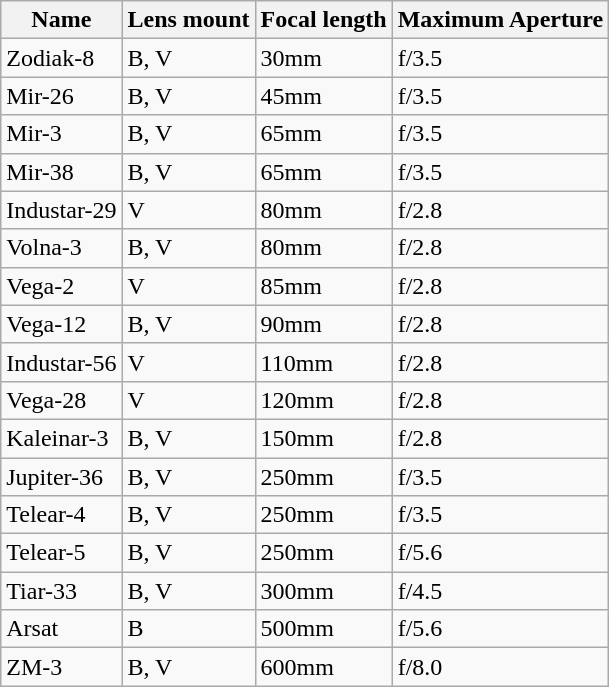<table class="wikitable">
<tr>
<th>Name</th>
<th>Lens mount</th>
<th>Focal length</th>
<th>Maximum Aperture</th>
</tr>
<tr>
<td>Zodiak-8</td>
<td>B, V</td>
<td>30mm</td>
<td>f/3.5</td>
</tr>
<tr>
<td>Mir-26</td>
<td>B, V</td>
<td>45mm</td>
<td>f/3.5</td>
</tr>
<tr>
<td>Mir-3</td>
<td>B, V</td>
<td>65mm</td>
<td>f/3.5</td>
</tr>
<tr>
<td>Mir-38</td>
<td>B, V</td>
<td>65mm</td>
<td>f/3.5</td>
</tr>
<tr>
<td>Industar-29</td>
<td>V</td>
<td>80mm</td>
<td>f/2.8</td>
</tr>
<tr>
<td>Volna-3</td>
<td>B, V</td>
<td>80mm</td>
<td>f/2.8</td>
</tr>
<tr>
<td>Vega-2</td>
<td>V</td>
<td>85mm</td>
<td>f/2.8</td>
</tr>
<tr>
<td>Vega-12</td>
<td>B, V</td>
<td>90mm</td>
<td>f/2.8</td>
</tr>
<tr>
<td>Industar-56</td>
<td>V</td>
<td>110mm</td>
<td>f/2.8</td>
</tr>
<tr>
<td>Vega-28</td>
<td>V</td>
<td>120mm</td>
<td>f/2.8</td>
</tr>
<tr>
<td>Kaleinar-3</td>
<td>B, V</td>
<td>150mm</td>
<td>f/2.8</td>
</tr>
<tr>
<td>Jupiter-36</td>
<td>B, V</td>
<td>250mm</td>
<td>f/3.5</td>
</tr>
<tr>
<td>Telear-4</td>
<td>B, V</td>
<td>250mm</td>
<td>f/3.5</td>
</tr>
<tr>
<td>Telear-5</td>
<td>B, V</td>
<td>250mm</td>
<td>f/5.6</td>
</tr>
<tr>
<td>Tiar-33</td>
<td>B, V</td>
<td>300mm</td>
<td>f/4.5</td>
</tr>
<tr>
<td>Arsat</td>
<td>B</td>
<td>500mm</td>
<td>f/5.6</td>
</tr>
<tr>
<td>ZM-3</td>
<td>B, V</td>
<td>600mm</td>
<td>f/8.0</td>
</tr>
</table>
